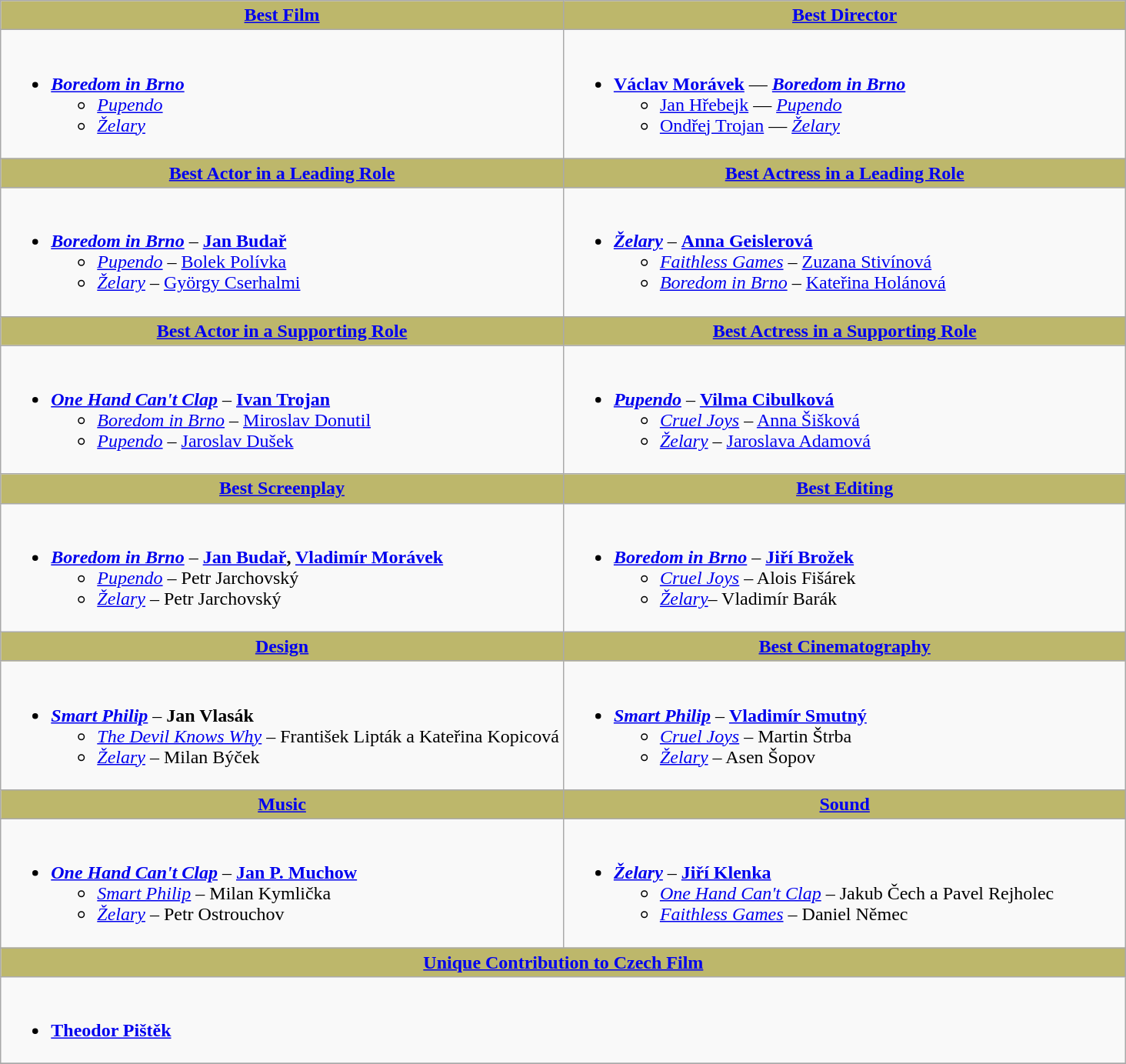<table class=wikitable>
<tr>
<th style="background:#BDB76B; width: 50%"><a href='#'>Best Film</a></th>
<th style="background:#BDB76B; width: 50%"><a href='#'>Best Director</a></th>
</tr>
<tr>
<td valign="top"><br><ul><li><strong><em><a href='#'>Boredom in Brno</a></em></strong><ul><li><em><a href='#'>Pupendo</a></em></li><li><em><a href='#'>Želary</a></em></li></ul></li></ul></td>
<td valign="top"><br><ul><li><strong><a href='#'>Václav Morávek</a></strong> — <strong><em><a href='#'>Boredom in Brno</a></em></strong><ul><li><a href='#'>Jan Hřebejk</a> — <em><a href='#'>Pupendo</a></em></li><li><a href='#'>Ondřej Trojan</a> — <em><a href='#'>Želary</a></em></li></ul></li></ul></td>
</tr>
<tr>
<th style="background:#BDB76B;"><a href='#'>Best Actor in a Leading Role</a></th>
<th style="background:#BDB76B;"><a href='#'>Best Actress in a Leading Role</a></th>
</tr>
<tr>
<td valign="top"><br><ul><li><strong><em><a href='#'>Boredom in Brno</a></em></strong> – <strong><a href='#'>Jan Budař</a></strong><ul><li><em><a href='#'>Pupendo</a></em> – <a href='#'>Bolek Polívka</a></li><li><em><a href='#'>Želary</a></em> – <a href='#'>György Cserhalmi</a></li></ul></li></ul></td>
<td valign="top"><br><ul><li><strong><em><a href='#'>Želary</a></em></strong> – <strong><a href='#'>Anna Geislerová</a></strong><ul><li><em><a href='#'>Faithless Games</a></em> – <a href='#'>Zuzana Stivínová</a></li><li><em><a href='#'>Boredom in Brno</a></em> – <a href='#'>Kateřina Holánová</a></li></ul></li></ul></td>
</tr>
<tr>
<th style="background:#BDB76B;"><a href='#'>Best Actor in a Supporting Role</a></th>
<th style="background:#BDB76B;"><a href='#'>Best Actress in a Supporting Role</a></th>
</tr>
<tr>
<td valign="top"><br><ul><li><strong><em><a href='#'>One Hand Can't Clap</a></em></strong> – <strong><a href='#'>Ivan Trojan</a></strong><ul><li><em><a href='#'>Boredom in Brno</a></em> – <a href='#'>Miroslav Donutil</a></li><li><em><a href='#'>Pupendo</a></em> – <a href='#'>Jaroslav Dušek</a></li></ul></li></ul></td>
<td valign="top"><br><ul><li><strong><em><a href='#'>Pupendo</a></em></strong> – <strong><a href='#'>Vilma Cibulková</a></strong><ul><li><em><a href='#'>Cruel Joys</a></em> – <a href='#'>Anna Šišková</a></li><li><em><a href='#'>Želary</a></em> – <a href='#'>Jaroslava Adamová</a></li></ul></li></ul></td>
</tr>
<tr>
<th style="background:#BDB76B;"><a href='#'>Best Screenplay</a></th>
<th style="background:#BDB76B;"><a href='#'>Best Editing</a></th>
</tr>
<tr>
<td valign="top"><br><ul><li><strong><em><a href='#'>Boredom in Brno</a></em></strong> – <strong><a href='#'>Jan Budař</a>, <a href='#'>Vladimír Morávek</a></strong><ul><li><em><a href='#'>Pupendo</a></em> – Petr Jarchovský</li><li><em><a href='#'>Želary</a></em> – Petr Jarchovský</li></ul></li></ul></td>
<td valign="top"><br><ul><li><strong><em><a href='#'>Boredom in Brno</a></em></strong> – <strong><a href='#'>Jiří Brožek</a></strong><ul><li><em><a href='#'>Cruel Joys</a></em> – Alois Fišárek</li><li><em><a href='#'>Želary</a></em>– Vladimír Barák</li></ul></li></ul></td>
</tr>
<tr>
<th style="background:#BDB76B;"><a href='#'>Design</a></th>
<th style="background:#BDB76B;"><a href='#'>Best Cinematography</a></th>
</tr>
<tr>
<td valign="top"><br><ul><li><strong><em><a href='#'>Smart Philip</a></em></strong> – <strong>Jan Vlasák</strong><ul><li><em><a href='#'>The Devil Knows Why</a></em> – František Lipták a Kateřina Kopicová</li><li><em><a href='#'>Želary</a></em> – Milan Býček</li></ul></li></ul></td>
<td valign="top"><br><ul><li><strong><em><a href='#'>Smart Philip</a></em></strong> – <strong><a href='#'>Vladimír Smutný</a></strong><ul><li><em><a href='#'>Cruel Joys</a></em> – Martin Štrba</li><li><em><a href='#'>Želary</a></em> – Asen Šopov</li></ul></li></ul></td>
</tr>
<tr>
<th style="background:#BDB76B;"><a href='#'>Music</a></th>
<th style="background:#BDB76B;"><a href='#'>Sound</a></th>
</tr>
<tr>
<td valign="top"><br><ul><li><strong><em><a href='#'>One Hand Can't Clap</a></em></strong> – <strong><a href='#'>Jan P. Muchow</a></strong><ul><li><em><a href='#'>Smart Philip</a></em> – Milan Kymlička</li><li><em><a href='#'>Želary</a></em> – Petr Ostrouchov</li></ul></li></ul></td>
<td valign="top"><br><ul><li><strong><em><a href='#'>Želary</a></em></strong> – <strong><a href='#'>Jiří Klenka</a></strong><ul><li><em><a href='#'>One Hand Can't Clap</a></em> – Jakub Čech a Pavel Rejholec</li><li><em><a href='#'>Faithless Games</a></em> – Daniel Němec</li></ul></li></ul></td>
</tr>
<tr>
<th style="background:#BDB76B;" colspan="2"><a href='#'>Unique Contribution to Czech Film</a></th>
</tr>
<tr>
<td valign="top" colspan="2"><br><ul><li><strong><a href='#'>Theodor Pištěk</a></strong></li></ul></td>
</tr>
<tr>
</tr>
</table>
